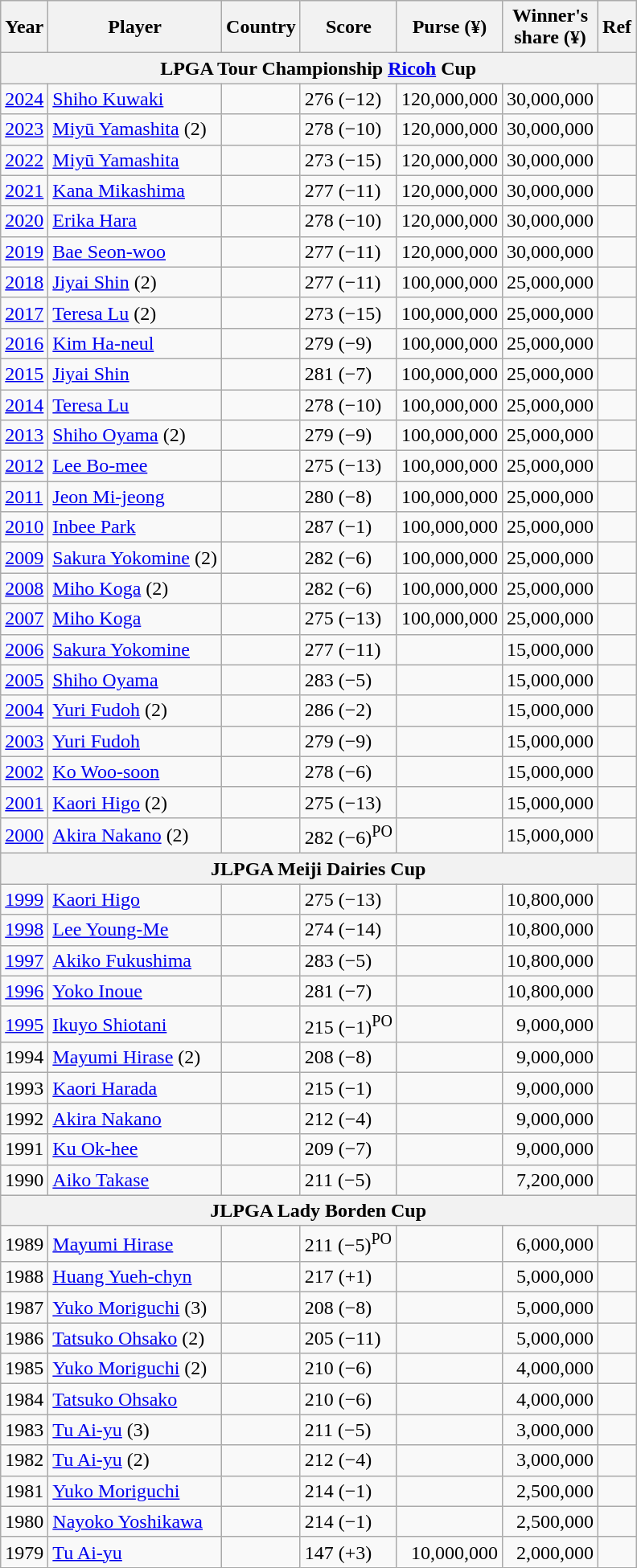<table class="wikitable">
<tr>
<th>Year</th>
<th>Player</th>
<th>Country</th>
<th>Score</th>
<th>Purse (¥)</th>
<th>Winner's<br>share (¥)</th>
<th>Ref</th>
</tr>
<tr>
<th colspan=7>LPGA Tour Championship <a href='#'>Ricoh</a> Cup</th>
</tr>
<tr>
<td><a href='#'>2024</a></td>
<td><a href='#'>Shiho Kuwaki</a></td>
<td></td>
<td>276 (−12)</td>
<td align=right>120,000,000</td>
<td align=right>30,000,000</td>
<td></td>
</tr>
<tr>
<td><a href='#'>2023</a></td>
<td><a href='#'>Miyū Yamashita</a> (2)</td>
<td></td>
<td>278 (−10)</td>
<td align=right>120,000,000</td>
<td align=right>30,000,000</td>
<td></td>
</tr>
<tr>
<td><a href='#'>2022</a></td>
<td><a href='#'>Miyū Yamashita</a></td>
<td></td>
<td>273 (−15)</td>
<td align=right>120,000,000</td>
<td align=right>30,000,000</td>
<td></td>
</tr>
<tr>
<td><a href='#'>2021</a></td>
<td><a href='#'>Kana Mikashima</a></td>
<td></td>
<td>277 (−11)</td>
<td align=right>120,000,000</td>
<td align=right>30,000,000</td>
<td></td>
</tr>
<tr>
<td><a href='#'>2020</a></td>
<td><a href='#'>Erika Hara</a></td>
<td></td>
<td>278 (−10)</td>
<td align=right>120,000,000</td>
<td align=right>30,000,000</td>
<td></td>
</tr>
<tr>
<td><a href='#'>2019</a></td>
<td><a href='#'>Bae Seon-woo</a></td>
<td></td>
<td>277 (−11)</td>
<td align=right>120,000,000</td>
<td align=right>30,000,000</td>
<td></td>
</tr>
<tr>
<td><a href='#'>2018</a></td>
<td><a href='#'>Jiyai Shin</a> (2)</td>
<td></td>
<td>277 (−11)</td>
<td align=right>100,000,000</td>
<td align=right>25,000,000</td>
<td></td>
</tr>
<tr>
<td><a href='#'>2017</a></td>
<td><a href='#'>Teresa Lu</a> (2)</td>
<td></td>
<td>273 (−15)</td>
<td align=right>100,000,000</td>
<td align=right>25,000,000</td>
<td></td>
</tr>
<tr>
<td><a href='#'>2016</a></td>
<td><a href='#'>Kim Ha-neul</a></td>
<td></td>
<td>279 (−9)</td>
<td align=right>100,000,000</td>
<td align=right>25,000,000</td>
<td></td>
</tr>
<tr>
<td><a href='#'>2015</a></td>
<td><a href='#'>Jiyai Shin</a></td>
<td></td>
<td>281 (−7)</td>
<td align=right>100,000,000</td>
<td align=right>25,000,000</td>
<td></td>
</tr>
<tr>
<td><a href='#'>2014</a></td>
<td><a href='#'>Teresa Lu</a></td>
<td></td>
<td>278 (−10)</td>
<td align=right>100,000,000</td>
<td align=right>25,000,000</td>
<td></td>
</tr>
<tr>
<td><a href='#'>2013</a></td>
<td><a href='#'>Shiho Oyama</a> (2)</td>
<td></td>
<td>279 (−9)</td>
<td align=right>100,000,000</td>
<td align=right>25,000,000</td>
<td></td>
</tr>
<tr>
<td><a href='#'>2012</a></td>
<td><a href='#'>Lee Bo-mee</a></td>
<td></td>
<td>275 (−13)</td>
<td align=right>100,000,000</td>
<td align=right>25,000,000</td>
<td></td>
</tr>
<tr>
<td><a href='#'>2011</a></td>
<td><a href='#'>Jeon Mi-jeong</a></td>
<td></td>
<td>280 (−8)</td>
<td align=right>100,000,000</td>
<td align=right>25,000,000</td>
<td></td>
</tr>
<tr>
<td><a href='#'>2010</a></td>
<td><a href='#'>Inbee Park</a></td>
<td></td>
<td>287 (−1)</td>
<td align=right>100,000,000</td>
<td align=right>25,000,000</td>
<td></td>
</tr>
<tr>
<td><a href='#'>2009</a></td>
<td><a href='#'>Sakura Yokomine</a> (2)</td>
<td></td>
<td>282 (−6)</td>
<td align=right>100,000,000</td>
<td align=right>25,000,000</td>
<td></td>
</tr>
<tr>
<td><a href='#'>2008</a></td>
<td><a href='#'>Miho Koga</a> (2)</td>
<td></td>
<td>282 (−6)</td>
<td align=right>100,000,000</td>
<td align=right>25,000,000</td>
<td></td>
</tr>
<tr>
<td><a href='#'>2007</a></td>
<td><a href='#'>Miho Koga</a></td>
<td></td>
<td>275 (−13)</td>
<td align=right>100,000,000</td>
<td align=right>25,000,000</td>
<td></td>
</tr>
<tr>
<td><a href='#'>2006</a></td>
<td><a href='#'>Sakura Yokomine</a></td>
<td></td>
<td>277 (−11)</td>
<td align=right></td>
<td align=right>15,000,000</td>
<td></td>
</tr>
<tr>
<td><a href='#'>2005</a></td>
<td><a href='#'>Shiho Oyama</a></td>
<td></td>
<td>283 (−5)</td>
<td align=right></td>
<td align=right>15,000,000</td>
<td></td>
</tr>
<tr>
<td><a href='#'>2004</a></td>
<td><a href='#'>Yuri Fudoh</a> (2)</td>
<td></td>
<td>286 (−2)</td>
<td align=right></td>
<td align=right>15,000,000</td>
<td></td>
</tr>
<tr>
<td><a href='#'>2003</a></td>
<td><a href='#'>Yuri Fudoh</a></td>
<td></td>
<td>279 (−9)</td>
<td align=right></td>
<td align=right>15,000,000</td>
<td></td>
</tr>
<tr>
<td><a href='#'>2002</a></td>
<td><a href='#'>Ko Woo-soon</a></td>
<td></td>
<td>278 (−6)</td>
<td align=right></td>
<td align=right>15,000,000</td>
<td></td>
</tr>
<tr>
<td><a href='#'>2001</a></td>
<td><a href='#'>Kaori Higo</a> (2)</td>
<td></td>
<td>275 (−13)</td>
<td align=right></td>
<td align=right>15,000,000</td>
<td></td>
</tr>
<tr>
<td><a href='#'>2000</a></td>
<td><a href='#'>Akira Nakano</a> (2)</td>
<td></td>
<td>282 (−6)<sup>PO</sup></td>
<td align=right></td>
<td align=right>15,000,000</td>
<td></td>
</tr>
<tr>
<th colspan=7>JLPGA Meiji Dairies Cup</th>
</tr>
<tr>
<td><a href='#'>1999</a></td>
<td><a href='#'>Kaori Higo</a></td>
<td></td>
<td>275 (−13)</td>
<td align=right></td>
<td align=right>10,800,000</td>
<td></td>
</tr>
<tr>
<td><a href='#'>1998</a></td>
<td><a href='#'>Lee Young-Me</a></td>
<td></td>
<td>274 (−14)</td>
<td align=right></td>
<td align=right>10,800,000</td>
<td></td>
</tr>
<tr>
<td><a href='#'>1997</a></td>
<td><a href='#'>Akiko Fukushima</a></td>
<td></td>
<td>283 (−5)</td>
<td align=right></td>
<td align=right>10,800,000</td>
<td></td>
</tr>
<tr>
<td><a href='#'>1996</a></td>
<td><a href='#'>Yoko Inoue</a></td>
<td></td>
<td>281 (−7)</td>
<td align=right></td>
<td align=right>10,800,000</td>
<td></td>
</tr>
<tr>
<td><a href='#'>1995</a></td>
<td><a href='#'>Ikuyo Shiotani</a></td>
<td></td>
<td>215 (−1)<sup>PO</sup></td>
<td align=right></td>
<td align=right>9,000,000</td>
<td></td>
</tr>
<tr>
<td>1994</td>
<td><a href='#'>Mayumi Hirase</a> (2)</td>
<td></td>
<td>208 (−8)</td>
<td align=right></td>
<td align=right>9,000,000</td>
<td></td>
</tr>
<tr>
<td>1993</td>
<td><a href='#'>Kaori Harada</a></td>
<td></td>
<td>215 (−1)</td>
<td align=right></td>
<td align=right>9,000,000</td>
<td></td>
</tr>
<tr>
<td>1992</td>
<td><a href='#'>Akira Nakano</a></td>
<td></td>
<td>212 (−4)</td>
<td align=right></td>
<td align=right>9,000,000</td>
<td></td>
</tr>
<tr>
<td>1991</td>
<td><a href='#'>Ku Ok-hee</a></td>
<td></td>
<td>209 (−7)</td>
<td align=right></td>
<td align=right>9,000,000</td>
<td></td>
</tr>
<tr>
<td>1990</td>
<td><a href='#'>Aiko Takase</a></td>
<td></td>
<td>211 (−5)</td>
<td align=right></td>
<td align=right>7,200,000</td>
<td></td>
</tr>
<tr>
<th colspan=7>JLPGA Lady Borden Cup</th>
</tr>
<tr>
<td>1989</td>
<td><a href='#'>Mayumi Hirase</a></td>
<td></td>
<td>211 (−5)<sup>PO</sup></td>
<td align=right></td>
<td align=right>6,000,000</td>
<td></td>
</tr>
<tr>
<td>1988</td>
<td><a href='#'>Huang Yueh-chyn</a></td>
<td></td>
<td>217 (+1)</td>
<td align=right></td>
<td align=right>5,000,000</td>
<td></td>
</tr>
<tr>
<td>1987</td>
<td><a href='#'>Yuko Moriguchi</a> (3)</td>
<td></td>
<td>208 (−8)</td>
<td align=right></td>
<td align=right>5,000,000</td>
<td></td>
</tr>
<tr>
<td>1986</td>
<td><a href='#'>Tatsuko Ohsako</a> (2)</td>
<td></td>
<td>205 (−11)</td>
<td align=right></td>
<td align=right>5,000,000</td>
<td></td>
</tr>
<tr>
<td>1985</td>
<td><a href='#'>Yuko Moriguchi</a> (2)</td>
<td></td>
<td>210 (−6)</td>
<td align=right></td>
<td align=right>4,000,000</td>
<td></td>
</tr>
<tr>
<td>1984</td>
<td><a href='#'>Tatsuko Ohsako</a></td>
<td></td>
<td>210 (−6)</td>
<td align=right></td>
<td align=right>4,000,000</td>
<td></td>
</tr>
<tr>
<td>1983</td>
<td><a href='#'>Tu Ai-yu</a> (3)</td>
<td></td>
<td>211 (−5)</td>
<td align=right></td>
<td align=right>3,000,000</td>
<td></td>
</tr>
<tr>
<td>1982</td>
<td><a href='#'>Tu Ai-yu</a> (2)</td>
<td></td>
<td>212 (−4)</td>
<td align=right></td>
<td align=right>3,000,000</td>
<td></td>
</tr>
<tr>
<td>1981</td>
<td><a href='#'>Yuko Moriguchi</a></td>
<td></td>
<td>214 (−1)</td>
<td align=right></td>
<td align=right>2,500,000</td>
<td></td>
</tr>
<tr>
<td>1980</td>
<td><a href='#'>Nayoko Yoshikawa</a></td>
<td></td>
<td>214 (−1)</td>
<td align=right></td>
<td align=right>2,500,000</td>
<td></td>
</tr>
<tr>
<td>1979</td>
<td><a href='#'>Tu Ai-yu</a></td>
<td></td>
<td>147 (+3)</td>
<td align=right>10,000,000</td>
<td align=right>2,000,000</td>
<td></td>
</tr>
</table>
